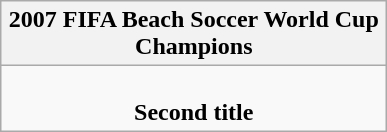<table class="wikitable" style=text-align:center>
<tr>
<th width=250><strong>2007 FIFA Beach Soccer World Cup<br>Champions</strong></th>
</tr>
<tr>
<td><strong></strong><br><strong>Second title</strong><br></td>
</tr>
</table>
